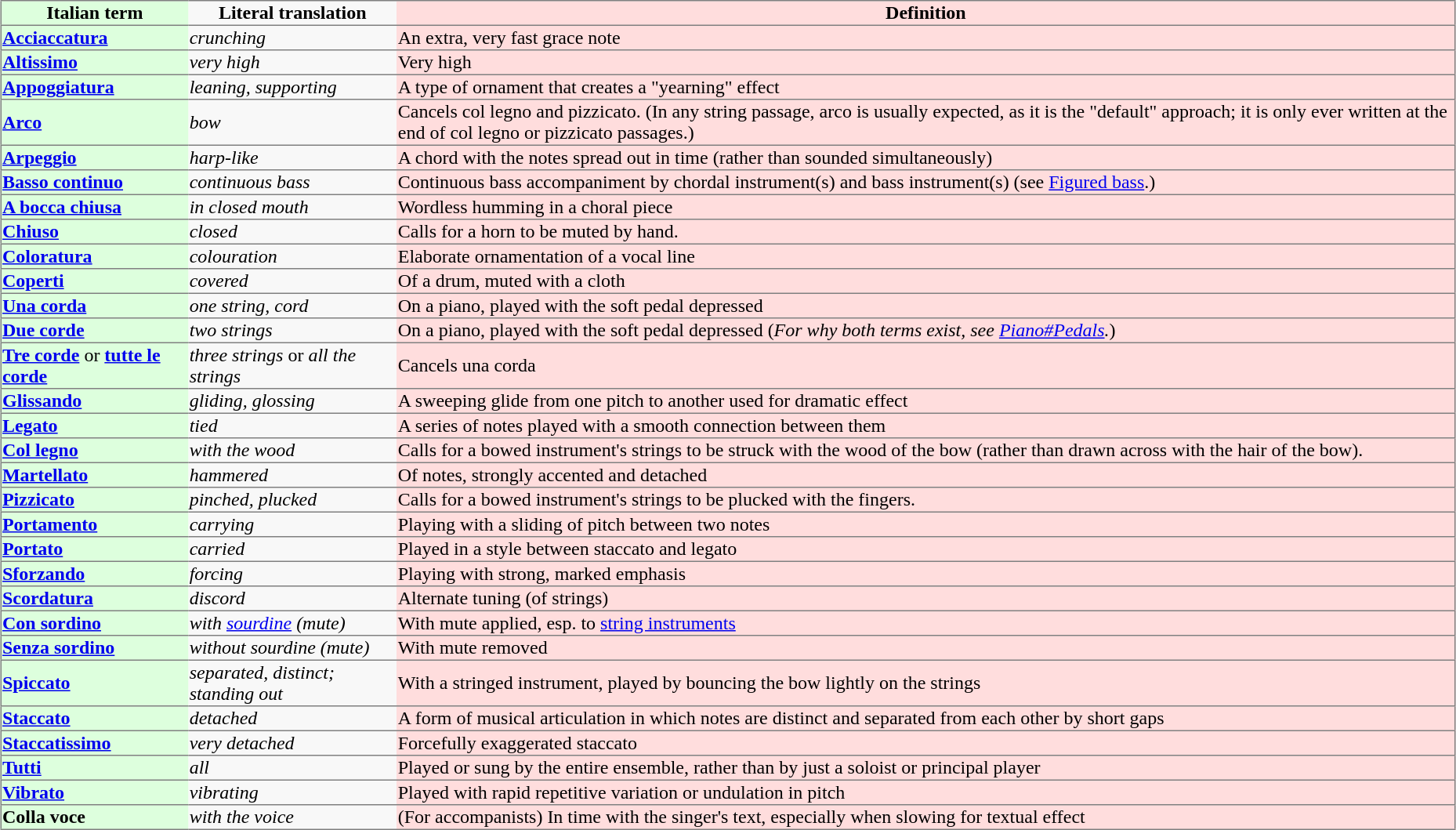<table border="1" rules="rows" align="center" width="98%">
<tr>
<th bgcolor="#ddffdd">Italian term</th>
<th bgcolor="#f8f8f8">Literal translation</th>
<th bgcolor="#ffdddd">Definition</th>
</tr>
<tr>
<td bgcolor="#ddffdd"><strong><a href='#'>Acciaccatura</a></strong></td>
<td bgcolor="#f8f8f8"><em>crunching</em></td>
<td bgcolor="#ffdddd">An extra, very fast grace note</td>
</tr>
<tr>
<td bgcolor="#ddffdd"><strong><a href='#'>Altissimo</a></strong></td>
<td bgcolor="#f8f8f8"><em>very high</em></td>
<td bgcolor="#ffdddd">Very high</td>
</tr>
<tr>
<td bgcolor="#ddffdd"><strong><a href='#'>Appoggiatura</a></strong></td>
<td bgcolor="#f8f8f8"><em>leaning, supporting</em></td>
<td bgcolor="#ffdddd">A type of ornament that creates a "yearning" effect</td>
</tr>
<tr>
<td bgcolor="#ddffdd"><strong><a href='#'>Arco</a></strong></td>
<td bgcolor="#f8f8f8"><em>bow</em></td>
<td bgcolor="#ffdddd">Cancels col legno and pizzicato. (In any string passage, arco is usually expected, as it is the "default" approach; it is only ever written at the end of col legno or pizzicato passages.)</td>
</tr>
<tr>
<td bgcolor="#ddffdd"><strong><a href='#'>Arpeggio</a></strong></td>
<td bgcolor="#f8f8f8"><em>harp-like</em></td>
<td bgcolor="#ffdddd">A chord with the notes spread out in time (rather than sounded simultaneously)</td>
</tr>
<tr>
<td bgcolor="#ddffdd"><strong><a href='#'>Basso continuo</a></strong></td>
<td bgcolor="#f8f8f8"><em>continuous bass</em></td>
<td bgcolor="#ffdddd">Continuous bass accompaniment by chordal instrument(s) and bass instrument(s) (see <a href='#'>Figured bass</a>.)</td>
</tr>
<tr>
<td bgcolor="#ddffdd"><strong><a href='#'>A bocca chiusa</a></strong></td>
<td bgcolor="#f8f8f8"><em>in closed mouth</em></td>
<td bgcolor="#ffdddd">Wordless humming in a choral piece</td>
</tr>
<tr>
<td bgcolor="#ddffdd"><strong><a href='#'>Chiuso</a></strong></td>
<td bgcolor="#f8f8f8"><em>closed</em></td>
<td bgcolor="#ffdddd">Calls for a horn to be muted by hand.</td>
</tr>
<tr>
<td bgcolor="#ddffdd"><strong><a href='#'>Coloratura</a></strong></td>
<td bgcolor="#f8f8f8"><em>colouration</em></td>
<td bgcolor="#ffdddd">Elaborate ornamentation of a vocal line</td>
</tr>
<tr>
<td bgcolor="#ddffdd"><strong><a href='#'>Coperti</a></strong></td>
<td bgcolor="#f8f8f8"><em>covered</em></td>
<td bgcolor="#ffdddd">Of a drum, muted with a cloth</td>
</tr>
<tr>
<td bgcolor="#ddffdd"><strong><a href='#'>Una corda</a></strong></td>
<td bgcolor="#f8f8f8"><em>one string, cord</em></td>
<td bgcolor="#ffdddd">On a piano, played with the soft pedal depressed</td>
</tr>
<tr>
<td bgcolor="#ddffdd"><strong><a href='#'>Due corde</a></strong></td>
<td bgcolor="#f8f8f8"><em>two strings</em></td>
<td bgcolor="#ffdddd">On a piano, played with the soft pedal depressed (<em>For why both terms exist, see <a href='#'>Piano#Pedals</a>.</em>)</td>
</tr>
<tr>
<td bgcolor="#ddffdd"><strong><a href='#'>Tre corde</a></strong> or <strong><a href='#'>tutte le corde</a></strong></td>
<td bgcolor="#f8f8f8"><em>three strings</em> or <em>all the strings</em></td>
<td bgcolor="#ffdddd">Cancels una corda</td>
</tr>
<tr>
<td bgcolor="#ddffdd"><strong><a href='#'>Glissando</a></strong></td>
<td bgcolor="#f8f8f8"><em>gliding, glossing</em></td>
<td bgcolor="#ffdddd">A sweeping glide from one pitch to another used for dramatic effect</td>
</tr>
<tr>
<td bgcolor="#ddffdd"><strong><a href='#'>Legato</a></strong></td>
<td bgcolor="#f8f8f8"><em>tied</em></td>
<td bgcolor="#ffdddd">A series of notes played with a smooth connection between them</td>
</tr>
<tr>
<td bgcolor="#ddffdd"><strong><a href='#'>Col legno</a></strong></td>
<td bgcolor="#f8f8f8"><em>with the wood</em></td>
<td bgcolor="#ffdddd">Calls for a bowed instrument's strings to be struck with the wood of the bow (rather than drawn across with the hair of the bow).</td>
</tr>
<tr>
<td bgcolor="#ddffdd"><strong><a href='#'>Martellato</a></strong></td>
<td bgcolor="#f8f8f8"><em>hammered</em></td>
<td bgcolor="#ffdddd">Of notes, strongly accented and detached</td>
</tr>
<tr>
<td bgcolor="#ddffdd"><strong><a href='#'>Pizzicato</a></strong></td>
<td bgcolor="#f8f8f8"><em>pinched, plucked</em></td>
<td bgcolor="#ffdddd">Calls for a bowed instrument's strings to be plucked with the fingers.</td>
</tr>
<tr>
<td bgcolor="#ddffdd"><strong><a href='#'>Portamento</a></strong></td>
<td bgcolor="#f8f8f8"><em>carrying</em></td>
<td bgcolor="#ffdddd">Playing with a sliding of pitch between two notes</td>
</tr>
<tr>
<td bgcolor="#ddffdd"><strong><a href='#'>Portato</a></strong></td>
<td bgcolor="#f8f8f8"><em>carried</em></td>
<td bgcolor="#ffdddd">Played in a style between staccato and legato</td>
</tr>
<tr>
<td bgcolor="#ddffdd"><strong><a href='#'>Sforzando</a></strong></td>
<td bgcolor="#f8f8f8"><em>forcing</em></td>
<td bgcolor="#ffdddd">Playing with strong, marked emphasis</td>
</tr>
<tr>
<td bgcolor="#ddffdd"><strong><a href='#'>Scordatura</a></strong></td>
<td bgcolor="#f8f8f8"><em>discord</em></td>
<td bgcolor="#ffdddd">Alternate tuning (of strings)</td>
</tr>
<tr>
<td bgcolor="#ddffdd"><strong><a href='#'>Con sordino</a></strong></td>
<td bgcolor="#f8f8f8"><em>with <a href='#'>sourdine</a> (mute)</em></td>
<td bgcolor="#ffdddd">With mute applied, esp. to <a href='#'>string instruments</a></td>
</tr>
<tr>
<td bgcolor="#ddffdd"><strong><a href='#'>Senza sordino</a></strong></td>
<td bgcolor="#f8f8f8"><em>without sourdine (mute)</em></td>
<td bgcolor="#ffdddd">With mute removed</td>
</tr>
<tr>
<td bgcolor="#ddffdd"><strong><a href='#'>Spiccato</a></strong></td>
<td bgcolor="#f8f8f8"><em>separated, distinct; standing out</em></td>
<td bgcolor="#ffdddd">With a stringed instrument, played by bouncing the bow lightly on the strings</td>
</tr>
<tr>
<td bgcolor="#ddffdd"><strong><a href='#'>Staccato</a></strong></td>
<td bgcolor="#f8f8f8"><em>detached</em></td>
<td bgcolor="#ffdddd">A form of musical articulation in which notes are distinct and separated from each other by short gaps</td>
</tr>
<tr>
<td bgcolor="#ddffdd"><strong><a href='#'>Staccatissimo</a></strong></td>
<td bgcolor="#f8f8f8"><em>very detached</em></td>
<td bgcolor="#ffdddd">Forcefully exaggerated staccato</td>
</tr>
<tr>
<td bgcolor="#ddffdd"><strong><a href='#'>Tutti</a></strong></td>
<td bgcolor="#f8f8f8"><em>all</em></td>
<td bgcolor="#ffdddd">Played or sung by the entire ensemble, rather than by just a soloist or principal player</td>
</tr>
<tr>
<td bgcolor="#ddffdd"><strong><a href='#'>Vibrato</a></strong></td>
<td bgcolor="#f8f8f8"><em>vibrating</em></td>
<td bgcolor="#ffdddd">Played with rapid repetitive variation or undulation in pitch</td>
</tr>
<tr>
<td bgcolor="#ddffdd"><strong>Colla voce</strong></td>
<td bgcolor="#f8f8f8"><em>with the voice</em></td>
<td bgcolor="#ffdddd">(For accompanists) In time with the singer's text, especially when slowing for textual effect</td>
</tr>
</table>
